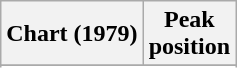<table class="wikitable sortable plainrowheaders" style="text-align:center">
<tr>
<th scope="col">Chart (1979)</th>
<th scope="col">Peak<br>position</th>
</tr>
<tr>
</tr>
<tr>
</tr>
</table>
